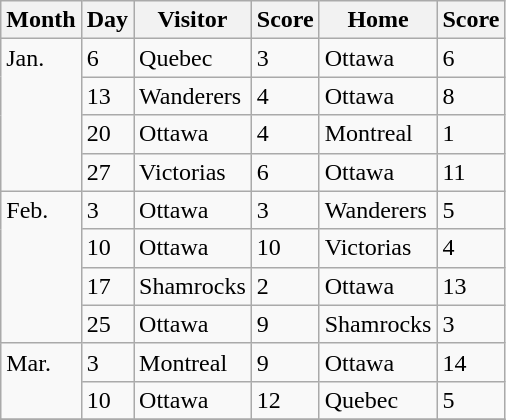<table class="wikitable">
<tr>
<th>Month</th>
<th>Day</th>
<th>Visitor</th>
<th>Score</th>
<th>Home</th>
<th>Score</th>
</tr>
<tr>
<td rowspan=4 valign=top>Jan.</td>
<td>6</td>
<td>Quebec</td>
<td>3</td>
<td>Ottawa</td>
<td>6</td>
</tr>
<tr>
<td>13</td>
<td>Wanderers</td>
<td>4</td>
<td>Ottawa</td>
<td>8</td>
</tr>
<tr>
<td>20</td>
<td>Ottawa</td>
<td>4</td>
<td>Montreal</td>
<td>1</td>
</tr>
<tr>
<td>27</td>
<td>Victorias</td>
<td>6</td>
<td>Ottawa</td>
<td>11</td>
</tr>
<tr>
<td rowspan=4 valign=top>Feb.</td>
<td>3</td>
<td>Ottawa</td>
<td>3</td>
<td>Wanderers</td>
<td>5</td>
</tr>
<tr>
<td>10</td>
<td>Ottawa</td>
<td>10</td>
<td>Victorias</td>
<td>4</td>
</tr>
<tr>
<td>17</td>
<td>Shamrocks</td>
<td>2</td>
<td>Ottawa</td>
<td>13</td>
</tr>
<tr>
<td>25</td>
<td>Ottawa</td>
<td>9</td>
<td>Shamrocks</td>
<td>3</td>
</tr>
<tr>
<td rowspan=2  valign=top>Mar.</td>
<td>3</td>
<td>Montreal</td>
<td>9</td>
<td>Ottawa</td>
<td>14</td>
</tr>
<tr>
<td>10</td>
<td>Ottawa</td>
<td>12</td>
<td>Quebec</td>
<td>5</td>
</tr>
<tr>
</tr>
</table>
